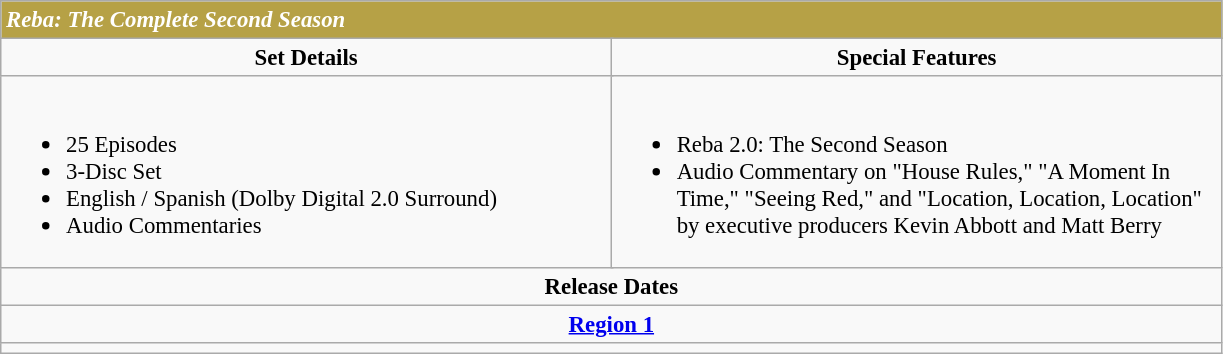<table class="wikitable" style="font-size: 95%;">
<tr style="background:#B6A146; color:white;">
<td colspan="6"><strong><em>Reba: The Complete Second Season</em></strong></td>
</tr>
<tr style="vertical-align:top; text-align:center;">
<td style="width:400px;" colspan="3"><strong>Set Details</strong></td>
<td style="width:400px; " colspan="3"><strong>Special Features</strong></td>
</tr>
<tr valign="top">
<td colspan="3"  style="text-align:left; width:400px;"><br><ul><li>25 Episodes</li><li>3-Disc Set</li><li>English / Spanish (Dolby Digital 2.0 Surround)</li><li>Audio Commentaries</li></ul></td>
<td colspan="3"  style="text-align:left; width:400px;"><br><ul><li>Reba 2.0: The Second Season</li><li>Audio Commentary on "House Rules," "A Moment In Time," "Seeing Red," and "Location, Location, Location" by executive producers Kevin Abbott and Matt Berry</li></ul></td>
</tr>
<tr>
<td colspan="6" style="text-align:center;"><strong>Release Dates</strong></td>
</tr>
<tr>
<td colspan="6" style="text-align:center;"><strong><a href='#'>Region 1</a></strong></td>
</tr>
<tr style="text-align:center;">
<td colspan="6"></td>
</tr>
</table>
